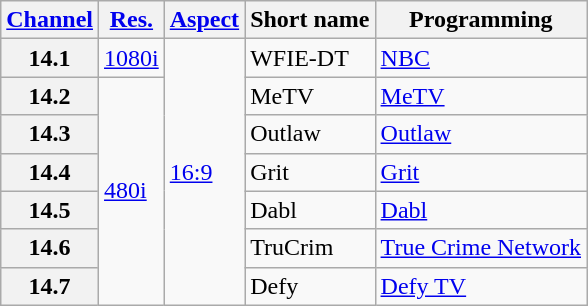<table class="wikitable">
<tr>
<th scope = "col"><a href='#'>Channel</a></th>
<th scope = "col"><a href='#'>Res.</a></th>
<th scope = "col"><a href='#'>Aspect</a></th>
<th scope = "col">Short name</th>
<th scope = "col">Programming</th>
</tr>
<tr>
<th scope = "row">14.1</th>
<td><a href='#'>1080i</a></td>
<td rowspan=7><a href='#'>16:9</a></td>
<td>WFIE-DT</td>
<td><a href='#'>NBC</a></td>
</tr>
<tr>
<th scope = "row">14.2</th>
<td rowspan=6><a href='#'>480i</a></td>
<td>MeTV</td>
<td><a href='#'>MeTV</a></td>
</tr>
<tr>
<th scope = "row">14.3</th>
<td>Outlaw</td>
<td><a href='#'>Outlaw</a></td>
</tr>
<tr>
<th scope = "row">14.4</th>
<td>Grit</td>
<td><a href='#'>Grit</a></td>
</tr>
<tr>
<th scope = "row">14.5</th>
<td>Dabl</td>
<td><a href='#'>Dabl</a></td>
</tr>
<tr>
<th scope = "row">14.6</th>
<td>TruCrim</td>
<td><a href='#'>True Crime Network</a></td>
</tr>
<tr>
<th scope = "row">14.7</th>
<td>Defy</td>
<td><a href='#'>Defy TV</a></td>
</tr>
</table>
